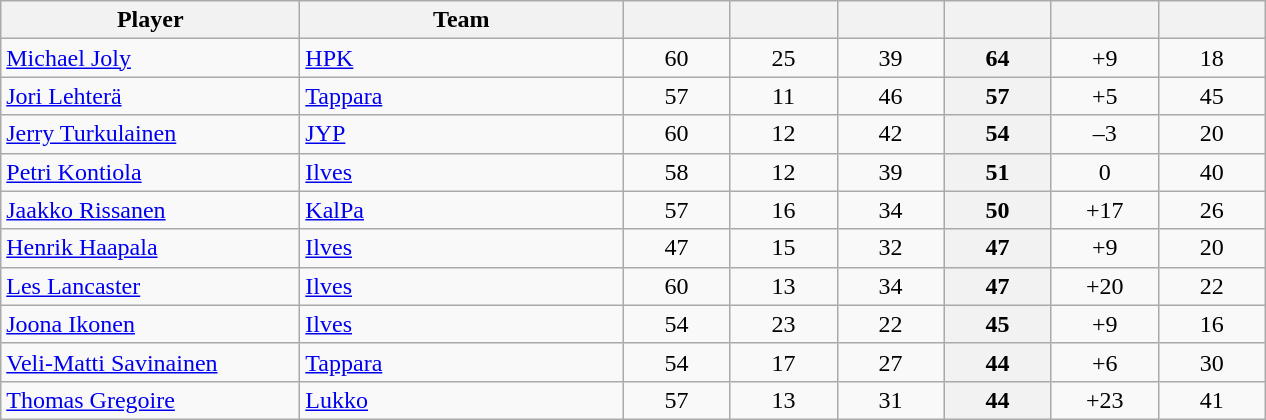<table class="wikitable sortable" style="text-align: center">
<tr>
<th style="width: 12em;">Player</th>
<th style="width: 13em;">Team</th>
<th style="width: 4em;"></th>
<th style="width: 4em;"></th>
<th style="width: 4em;"></th>
<th style="width: 4em;"></th>
<th data-sort-type="number" style="width: 4em;"></th>
<th style="width: 4em;"></th>
</tr>
<tr>
<td style="text-align:left;"><a href='#'>Michael Joly</a></td>
<td style="text-align:left;"><a href='#'>HPK</a></td>
<td>60</td>
<td>25</td>
<td>39</td>
<th>64</th>
<td>+9</td>
<td>18</td>
</tr>
<tr>
<td style="text-align:left;"><a href='#'>Jori Lehterä</a></td>
<td style="text-align:left;"><a href='#'>Tappara</a></td>
<td>57</td>
<td>11</td>
<td>46</td>
<th>57</th>
<td>+5</td>
<td>45</td>
</tr>
<tr>
<td style="text-align:left;"><a href='#'>Jerry Turkulainen</a></td>
<td style="text-align:left;"><a href='#'>JYP</a></td>
<td>60</td>
<td>12</td>
<td>42</td>
<th>54</th>
<td>–3</td>
<td>20</td>
</tr>
<tr>
<td style="text-align:left;"><a href='#'>Petri Kontiola</a></td>
<td style="text-align:left;"><a href='#'>Ilves</a></td>
<td>58</td>
<td>12</td>
<td>39</td>
<th>51</th>
<td>0</td>
<td>40</td>
</tr>
<tr>
<td style="text-align:left;"><a href='#'>Jaakko Rissanen</a></td>
<td style="text-align:left;"><a href='#'>KalPa</a></td>
<td>57</td>
<td>16</td>
<td>34</td>
<th>50</th>
<td>+17</td>
<td>26</td>
</tr>
<tr>
<td style="text-align:left;"><a href='#'>Henrik Haapala</a></td>
<td style="text-align:left;"><a href='#'>Ilves</a></td>
<td>47</td>
<td>15</td>
<td>32</td>
<th>47</th>
<td>+9</td>
<td>20</td>
</tr>
<tr>
<td style="text-align:left;"><a href='#'>Les Lancaster</a></td>
<td style="text-align:left;"><a href='#'>Ilves</a></td>
<td>60</td>
<td>13</td>
<td>34</td>
<th>47</th>
<td>+20</td>
<td>22</td>
</tr>
<tr>
<td style="text-align:left;"><a href='#'>Joona Ikonen</a></td>
<td style="text-align:left;"><a href='#'>Ilves</a></td>
<td>54</td>
<td>23</td>
<td>22</td>
<th>45</th>
<td>+9</td>
<td>16</td>
</tr>
<tr>
<td style="text-align:left;"><a href='#'>Veli-Matti Savinainen</a></td>
<td style="text-align:left;"><a href='#'>Tappara</a></td>
<td>54</td>
<td>17</td>
<td>27</td>
<th>44</th>
<td>+6</td>
<td>30</td>
</tr>
<tr>
<td style="text-align:left;"><a href='#'>Thomas Gregoire</a></td>
<td style="text-align:left;"><a href='#'>Lukko</a></td>
<td>57</td>
<td>13</td>
<td>31</td>
<th>44</th>
<td>+23</td>
<td>41</td>
</tr>
</table>
